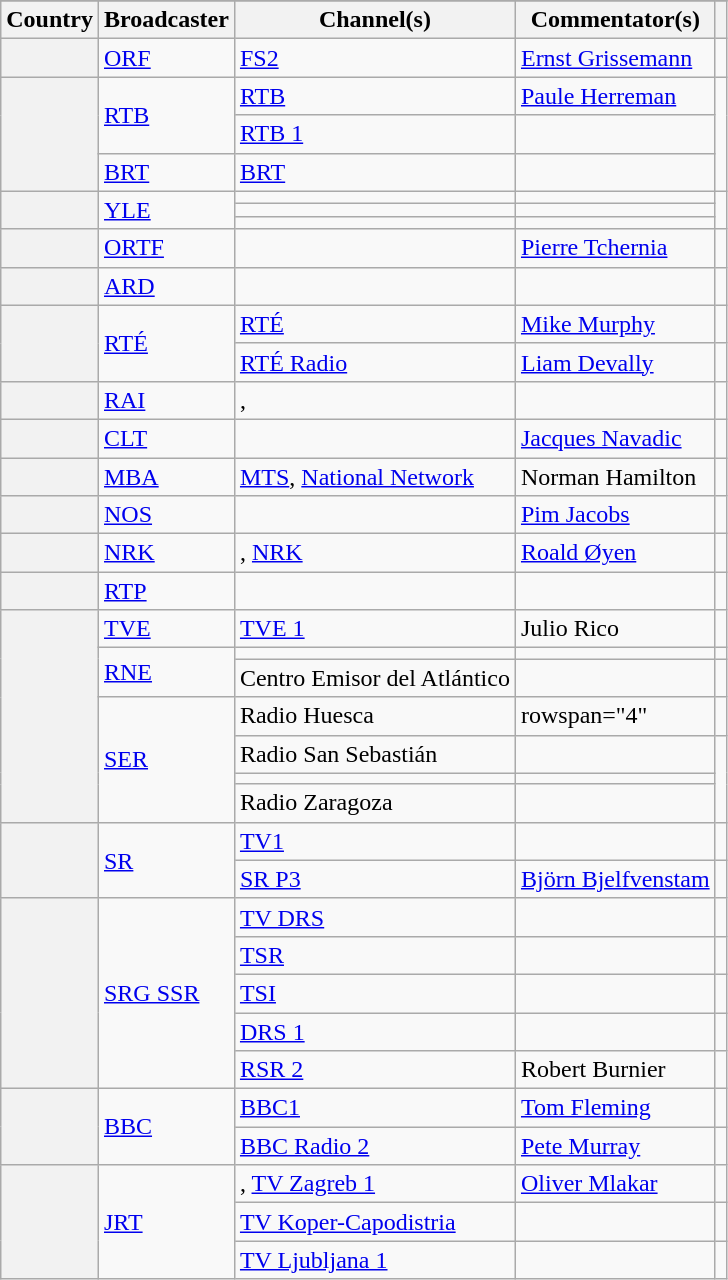<table class="wikitable plainrowheaders">
<tr>
</tr>
<tr>
<th scope="col">Country</th>
<th scope="col">Broadcaster</th>
<th scope="col">Channel(s)</th>
<th scope="col">Commentator(s)</th>
<th scope="col"></th>
</tr>
<tr>
<th scope="row"></th>
<td><a href='#'>ORF</a></td>
<td><a href='#'>FS2</a></td>
<td><a href='#'>Ernst Grissemann</a></td>
<td style="text-align:center"></td>
</tr>
<tr>
<th scope="rowgroup" rowspan="3"></th>
<td rowspan="2"><a href='#'>RTB</a></td>
<td><a href='#'>RTB</a></td>
<td><a href='#'>Paule Herreman</a></td>
<td style="text-align:center" rowspan="3"></td>
</tr>
<tr>
<td><a href='#'>RTB 1</a></td>
<td></td>
</tr>
<tr>
<td><a href='#'>BRT</a></td>
<td><a href='#'>BRT</a></td>
<td></td>
</tr>
<tr>
<th scope="rowgroup" rowspan="3"></th>
<td rowspan="3"><a href='#'>YLE</a></td>
<td></td>
<td></td>
<td style="text-align:center" rowspan="3"></td>
</tr>
<tr>
<td></td>
<td></td>
</tr>
<tr>
<td></td>
<td></td>
</tr>
<tr>
<th scope="row"></th>
<td><a href='#'>ORTF</a></td>
<td></td>
<td><a href='#'>Pierre Tchernia</a></td>
<td style="text-align:center"></td>
</tr>
<tr>
<th scope="row"></th>
<td><a href='#'>ARD</a></td>
<td></td>
<td></td>
<td style="text-align:center"></td>
</tr>
<tr>
<th scope="rowgroup" rowspan="2"></th>
<td rowspan="2"><a href='#'>RTÉ</a></td>
<td><a href='#'>RTÉ</a></td>
<td><a href='#'>Mike Murphy</a></td>
<td style="text-align:center"></td>
</tr>
<tr>
<td><a href='#'>RTÉ Radio</a></td>
<td><a href='#'>Liam Devally</a></td>
<td style="text-align:center"></td>
</tr>
<tr>
<th scope="row"></th>
<td><a href='#'>RAI</a></td>
<td>, </td>
<td></td>
<td style="text-align:center"></td>
</tr>
<tr>
<th scope="row"></th>
<td><a href='#'>CLT</a></td>
<td></td>
<td><a href='#'>Jacques Navadic</a></td>
<td style="text-align:center"></td>
</tr>
<tr>
<th scope="row"></th>
<td><a href='#'>MBA</a></td>
<td><a href='#'>MTS</a>, <a href='#'>National Network</a></td>
<td>Norman Hamilton</td>
<td style="text-align:center"></td>
</tr>
<tr>
<th scope="row"></th>
<td><a href='#'>NOS</a></td>
<td></td>
<td><a href='#'>Pim Jacobs</a></td>
<td style="text-align:center"></td>
</tr>
<tr>
<th scope="row"></th>
<td><a href='#'>NRK</a></td>
<td>, <a href='#'>NRK</a></td>
<td><a href='#'>Roald Øyen</a></td>
<td style="text-align:center"></td>
</tr>
<tr>
<th scope="row"></th>
<td><a href='#'>RTP</a></td>
<td></td>
<td></td>
<td style="text-align:center"></td>
</tr>
<tr>
<th scope="rowgroup" rowspan="7"></th>
<td><a href='#'>TVE</a></td>
<td><a href='#'>TVE 1</a></td>
<td>Julio Rico</td>
<td style="text-align:center"></td>
</tr>
<tr>
<td rowspan="2"><a href='#'>RNE</a></td>
<td></td>
<td></td>
<td style="text-align:center"></td>
</tr>
<tr>
<td>Centro Emisor del Atlántico</td>
<td></td>
<td style="text-align:center"></td>
</tr>
<tr>
<td rowspan="4"><a href='#'>SER</a></td>
<td>Radio Huesca</td>
<td>rowspan="4" </td>
<td style="text-align:center"></td>
</tr>
<tr>
<td>Radio San Sebastián</td>
<td style="text-align:center"></td>
</tr>
<tr>
<td></td>
<td style="text-align:center"></td>
</tr>
<tr>
<td>Radio Zaragoza</td>
<td style="text-align:center"></td>
</tr>
<tr>
<th scope="rowgroup" rowspan="2"></th>
<td rowspan="2"><a href='#'>SR</a></td>
<td><a href='#'>TV1</a></td>
<td></td>
<td style="text-align:center"></td>
</tr>
<tr>
<td><a href='#'>SR P3</a></td>
<td><a href='#'>Björn Bjelfvenstam</a></td>
<td style="text-align:center"></td>
</tr>
<tr>
<th scope="rowgroup" rowspan="5"></th>
<td rowspan="5"><a href='#'>SRG SSR</a></td>
<td><a href='#'>TV DRS</a></td>
<td></td>
<td style="text-align:center"></td>
</tr>
<tr>
<td><a href='#'>TSR</a></td>
<td></td>
<td style="text-align:center"></td>
</tr>
<tr>
<td><a href='#'>TSI</a></td>
<td></td>
<td style="text-align:center"></td>
</tr>
<tr>
<td><a href='#'>DRS 1</a></td>
<td></td>
<td style="text-align:center"></td>
</tr>
<tr>
<td><a href='#'>RSR 2</a></td>
<td>Robert Burnier</td>
<td style="text-align:center"></td>
</tr>
<tr>
<th scope="rowgroup" rowspan="2"></th>
<td rowspan="2"><a href='#'>BBC</a></td>
<td><a href='#'>BBC1</a></td>
<td><a href='#'>Tom Fleming</a></td>
<td style="text-align:center"></td>
</tr>
<tr>
<td><a href='#'>BBC Radio 2</a></td>
<td><a href='#'>Pete Murray</a></td>
<td style="text-align:center"></td>
</tr>
<tr>
<th scope="rowgroup" rowspan="3"></th>
<td rowspan="3"><a href='#'>JRT</a></td>
<td>, <a href='#'>TV Zagreb 1</a></td>
<td><a href='#'>Oliver Mlakar</a></td>
<td style="text-align:center"></td>
</tr>
<tr>
<td><a href='#'>TV Koper-Capodistria</a></td>
<td></td>
<td style="text-align:center"></td>
</tr>
<tr>
<td><a href='#'>TV Ljubljana 1</a></td>
<td></td>
<td style="text-align:center"></td>
</tr>
</table>
